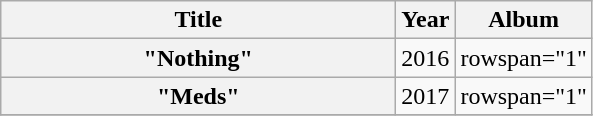<table class="wikitable plainrowheaders" style="text-align:center;">
<tr>
<th scope="col" style="width:16em;">Title</th>
<th scope="col">Year</th>
<th scope="col">Album</th>
</tr>
<tr>
<th scope="row">"Nothing"<br></th>
<td rowspan="1">2016</td>
<td>rowspan="1" </td>
</tr>
<tr>
<th scope="row">"Meds"<br></th>
<td rowspan="1">2017</td>
<td>rowspan="1" </td>
</tr>
<tr>
</tr>
</table>
